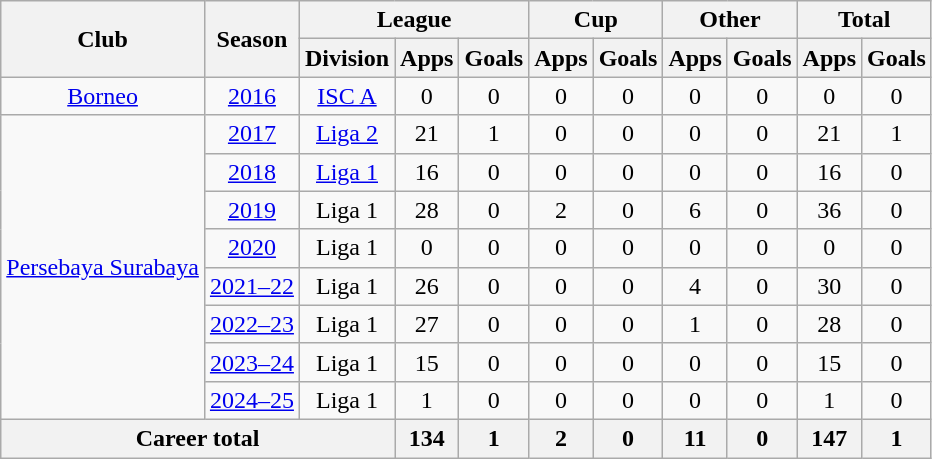<table class="wikitable" style="text-align:center">
<tr>
<th rowspan="2">Club</th>
<th rowspan="2">Season</th>
<th colspan="3">League</th>
<th colspan="2">Cup</th>
<th colspan="2">Other</th>
<th colspan="2">Total</th>
</tr>
<tr>
<th>Division</th>
<th>Apps</th>
<th>Goals</th>
<th>Apps</th>
<th>Goals</th>
<th>Apps</th>
<th>Goals</th>
<th>Apps</th>
<th>Goals</th>
</tr>
<tr>
<td rowspan="1" valign="center"><a href='#'>Borneo</a></td>
<td><a href='#'>2016</a></td>
<td><a href='#'>ISC A</a></td>
<td>0</td>
<td>0</td>
<td>0</td>
<td>0</td>
<td>0</td>
<td>0</td>
<td>0</td>
<td>0</td>
</tr>
<tr>
<td rowspan="8" valign="center"><a href='#'>Persebaya Surabaya</a></td>
<td><a href='#'>2017</a></td>
<td><a href='#'>Liga 2</a></td>
<td>21</td>
<td>1</td>
<td>0</td>
<td>0</td>
<td>0</td>
<td>0</td>
<td>21</td>
<td>1</td>
</tr>
<tr>
<td><a href='#'>2018</a></td>
<td rowspan="1" valign="center"><a href='#'>Liga 1</a></td>
<td>16</td>
<td>0</td>
<td>0</td>
<td>0</td>
<td>0</td>
<td>0</td>
<td>16</td>
<td>0</td>
</tr>
<tr>
<td><a href='#'>2019</a></td>
<td rowspan="1" valign="center">Liga 1</td>
<td>28</td>
<td>0</td>
<td>2</td>
<td>0</td>
<td>6</td>
<td>0</td>
<td>36</td>
<td>0</td>
</tr>
<tr>
<td><a href='#'>2020</a></td>
<td rowspan="1" valign="center">Liga 1</td>
<td>0</td>
<td>0</td>
<td>0</td>
<td>0</td>
<td>0</td>
<td>0</td>
<td>0</td>
<td>0</td>
</tr>
<tr>
<td><a href='#'>2021–22</a></td>
<td rowspan="1" valign="center">Liga 1</td>
<td>26</td>
<td>0</td>
<td>0</td>
<td>0</td>
<td>4</td>
<td>0</td>
<td>30</td>
<td>0</td>
</tr>
<tr>
<td><a href='#'>2022–23</a></td>
<td>Liga 1</td>
<td>27</td>
<td>0</td>
<td>0</td>
<td>0</td>
<td>1</td>
<td>0</td>
<td>28</td>
<td>0</td>
</tr>
<tr>
<td><a href='#'>2023–24</a></td>
<td rowspan="1" valign="center">Liga 1</td>
<td>15</td>
<td>0</td>
<td>0</td>
<td>0</td>
<td>0</td>
<td>0</td>
<td>15</td>
<td>0</td>
</tr>
<tr>
<td><a href='#'>2024–25</a></td>
<td>Liga 1</td>
<td>1</td>
<td>0</td>
<td>0</td>
<td>0</td>
<td>0</td>
<td>0</td>
<td>1</td>
<td>0</td>
</tr>
<tr>
<th colspan="3">Career total</th>
<th>134</th>
<th>1</th>
<th>2</th>
<th>0</th>
<th>11</th>
<th>0</th>
<th>147</th>
<th>1</th>
</tr>
</table>
